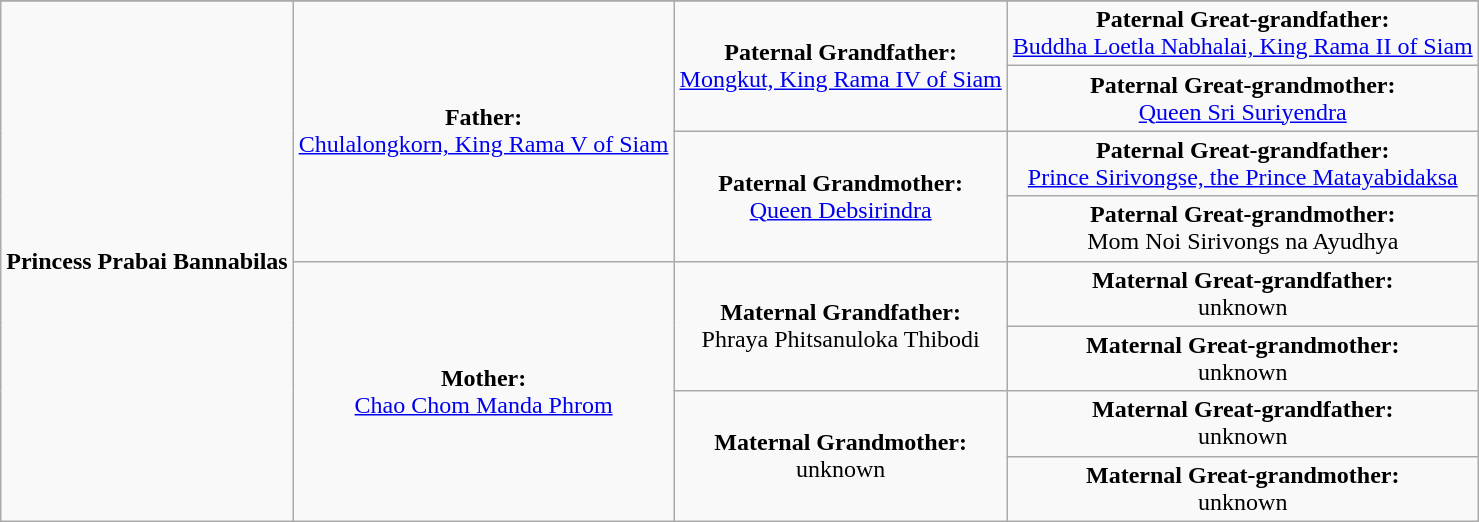<table class="wikitable">
<tr>
</tr>
<tr>
<td rowspan="8" align="center"><strong>Princess Prabai Bannabilas</strong></td>
<td rowspan="4" align="center"><strong>Father:</strong><br><a href='#'>Chulalongkorn, King Rama V of Siam</a></td>
<td rowspan="2" align="center"><strong>Paternal Grandfather:</strong><br><a href='#'>Mongkut, King Rama IV of Siam</a></td>
<td align = "center"><strong>Paternal Great-grandfather:</strong><br><a href='#'>Buddha Loetla Nabhalai, King Rama II of Siam</a></td>
</tr>
<tr>
<td align = "center"><strong>Paternal Great-grandmother:</strong><br><a href='#'>Queen Sri Suriyendra</a></td>
</tr>
<tr>
<td rowspan="2" align="center"><strong>Paternal Grandmother:</strong><br><a href='#'>Queen Debsirindra</a></td>
<td align = "center"><strong>Paternal Great-grandfather:</strong><br><a href='#'>Prince Sirivongse, the Prince Matayabidaksa</a></td>
</tr>
<tr>
<td align = "center"><strong>Paternal Great-grandmother:</strong><br>Mom Noi Sirivongs na Ayudhya</td>
</tr>
<tr>
<td rowspan="4" align="center"><strong>Mother:</strong><br><a href='#'>Chao Chom Manda Phrom</a></td>
<td rowspan="2" align="center"><strong>Maternal Grandfather:</strong><br>Phraya Phitsanuloka Thibodi</td>
<td align = "center"><strong>Maternal Great-grandfather:</strong><br>unknown</td>
</tr>
<tr>
<td align = "center"><strong>Maternal Great-grandmother:</strong><br>unknown</td>
</tr>
<tr>
<td rowspan="2" align="center"><strong>Maternal Grandmother:</strong><br>unknown</td>
<td align = "center"><strong>Maternal Great-grandfather:</strong><br>unknown</td>
</tr>
<tr>
<td align = "center"><strong>Maternal Great-grandmother:</strong><br>unknown</td>
</tr>
</table>
